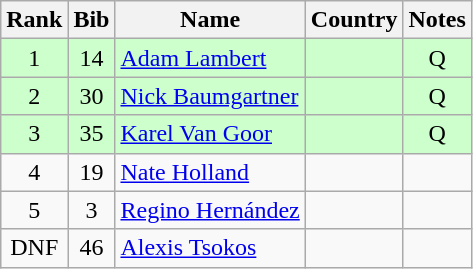<table class="wikitable" style="text-align:center;">
<tr>
<th>Rank</th>
<th>Bib</th>
<th>Name</th>
<th>Country</th>
<th>Notes</th>
</tr>
<tr bgcolor="#ccffcc">
<td>1</td>
<td>14</td>
<td align=left><a href='#'>Adam Lambert</a></td>
<td align=left></td>
<td>Q</td>
</tr>
<tr bgcolor="#ccffcc">
<td>2</td>
<td>30</td>
<td align=left><a href='#'>Nick Baumgartner</a></td>
<td align=left></td>
<td>Q</td>
</tr>
<tr bgcolor="#ccffcc">
<td>3</td>
<td>35</td>
<td align=left><a href='#'>Karel Van Goor</a></td>
<td align=left></td>
<td>Q</td>
</tr>
<tr>
<td>4</td>
<td>19</td>
<td align=left><a href='#'>Nate Holland</a></td>
<td align=left></td>
<td></td>
</tr>
<tr>
<td>5</td>
<td>3</td>
<td align=left><a href='#'>Regino Hernández</a></td>
<td align=left></td>
<td></td>
</tr>
<tr>
<td>DNF</td>
<td>46</td>
<td align=left><a href='#'>Alexis Tsokos</a></td>
<td align=left></td>
<td></td>
</tr>
</table>
